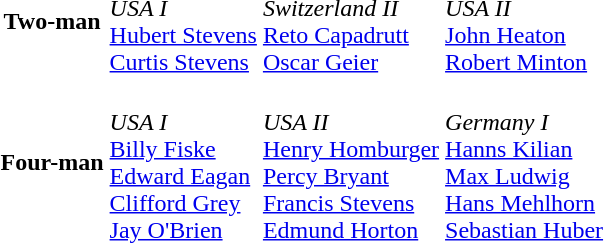<table>
<tr>
<th scope="row">Two-man<br></th>
<td><br><em>USA I</em><br><a href='#'>Hubert Stevens</a><br><a href='#'>Curtis Stevens</a><br></td>
<td><br><em>Switzerland II</em><br><a href='#'>Reto Capadrutt</a><br><a href='#'>Oscar Geier</a><br></td>
<td><br><em>USA II</em><br><a href='#'>John Heaton</a><br><a href='#'>Robert Minton</a><br></td>
</tr>
<tr>
<th scope="row">Four-man<br></th>
<td><br><em>USA I</em><br><a href='#'>Billy Fiske</a><br><a href='#'>Edward Eagan</a><br><a href='#'>Clifford Grey</a><br><a href='#'>Jay O'Brien</a></td>
<td><br><em>USA II</em><br><a href='#'>Henry Homburger</a><br><a href='#'>Percy Bryant</a><br><a href='#'>Francis Stevens</a><br><a href='#'>Edmund Horton</a><br></td>
<td><br><em>Germany I</em><br><a href='#'>Hanns Kilian</a><br><a href='#'>Max Ludwig</a><br><a href='#'>Hans Mehlhorn</a><br><a href='#'>Sebastian Huber</a><br></td>
</tr>
</table>
